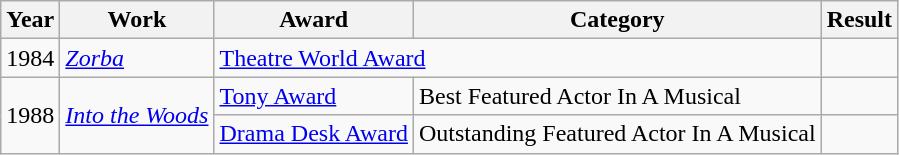<table class="wikitable">
<tr>
<th>Year</th>
<th>Work</th>
<th>Award</th>
<th>Category</th>
<th>Result</th>
</tr>
<tr>
<td>1984</td>
<td><em><a href='#'>Zorba</a></em></td>
<td colspan=2><a href='#'>Theatre World Award</a></td>
<td></td>
</tr>
<tr>
<td rowspan=2>1988</td>
<td rowspan=2><em><a href='#'>Into the Woods</a></em></td>
<td><a href='#'>Tony Award</a></td>
<td>Best Featured Actor In A Musical</td>
<td></td>
</tr>
<tr>
<td><a href='#'>Drama Desk Award</a></td>
<td>Outstanding Featured Actor In A Musical</td>
<td></td>
</tr>
</table>
